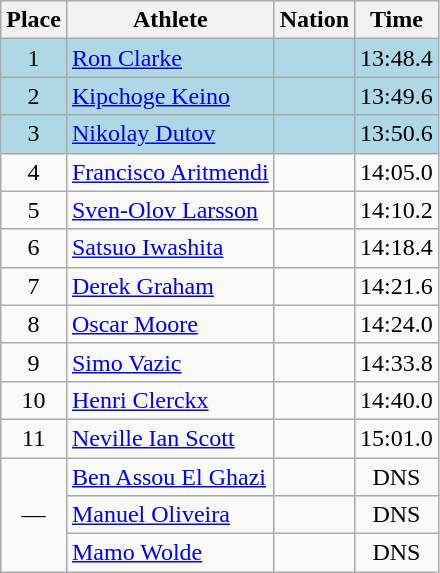<table class=wikitable>
<tr>
<th>Place</th>
<th>Athlete</th>
<th>Nation</th>
<th>Time</th>
</tr>
<tr align=center bgcolor=lightblue>
<td>1</td>
<td align=left><a href='#'>Ron Clarke</a></td>
<td align=left></td>
<td>13:48.4</td>
</tr>
<tr align=center bgcolor=lightblue>
<td>2</td>
<td align=left><a href='#'>Kipchoge Keino</a></td>
<td align=left></td>
<td>13:49.6</td>
</tr>
<tr align=center bgcolor=lightblue>
<td>3</td>
<td align=left><a href='#'>Nikolay Dutov</a></td>
<td align=left></td>
<td>13:50.6</td>
</tr>
<tr align=center>
<td>4</td>
<td align=left><a href='#'>Francisco Aritmendi</a></td>
<td align=left></td>
<td>14:05.0</td>
</tr>
<tr align=center>
<td>5</td>
<td align=left><a href='#'>Sven-Olov Larsson</a></td>
<td align=left></td>
<td>14:10.2</td>
</tr>
<tr align=center>
<td>6</td>
<td align=left><a href='#'>Satsuo Iwashita</a></td>
<td align=left></td>
<td>14:18.4</td>
</tr>
<tr align=center>
<td>7</td>
<td align=left><a href='#'>Derek Graham</a></td>
<td align=left></td>
<td>14:21.6</td>
</tr>
<tr align=center>
<td>8</td>
<td align=left><a href='#'>Oscar Moore</a></td>
<td align=left></td>
<td>14:24.0</td>
</tr>
<tr align=center>
<td>9</td>
<td align=left><a href='#'>Simo Vazic</a></td>
<td align=left></td>
<td>14:33.8</td>
</tr>
<tr align=center>
<td>10</td>
<td align=left><a href='#'>Henri Clerckx</a></td>
<td align=left></td>
<td>14:40.0</td>
</tr>
<tr align=center>
<td>11</td>
<td align=left><a href='#'>Neville Ian Scott</a></td>
<td align=left></td>
<td>15:01.0</td>
</tr>
<tr align=center>
<td rowspan=3>—</td>
<td align=left><a href='#'>Ben Assou El Ghazi</a></td>
<td align=left></td>
<td>DNS</td>
</tr>
<tr align=center>
<td align=left><a href='#'>Manuel Oliveira</a></td>
<td align=left></td>
<td>DNS</td>
</tr>
<tr align=center>
<td align=left><a href='#'>Mamo Wolde</a></td>
<td align=left></td>
<td>DNS</td>
</tr>
</table>
